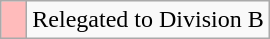<table class="wikitable">
<tr>
<td width=10px bgcolor="#ffbbbb"></td>
<td>Relegated to Division B</td>
</tr>
</table>
